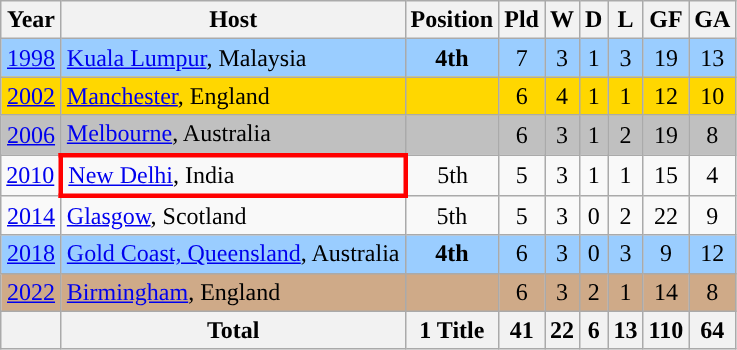<table class="wikitable" style="text-align: center;">
<tr>
<th>Year</th>
<th>Host</th>
<th>Position</th>
<th>Pld</th>
<th>W</th>
<th>D</th>
<th>L</th>
<th>GF</th>
<th>GA</th>
</tr>
<tr style="background:#9acdff;">
<td><a href='#'>1998</a></td>
<td align=left> <a href='#'>Kuala Lumpur</a>, Malaysia</td>
<td><strong>4th</strong></td>
<td>7</td>
<td>3</td>
<td>1</td>
<td>3</td>
<td>19</td>
<td>13</td>
</tr>
<tr bgcolor=Gold>
<td><a href='#'>2002</a></td>
<td align=left> <a href='#'>Manchester</a>, England</td>
<td></td>
<td>6</td>
<td>4</td>
<td>1</td>
<td>1</td>
<td>12</td>
<td>10</td>
</tr>
<tr bgcolor=Silver>
<td><a href='#'>2006</a></td>
<td align=left> <a href='#'>Melbourne</a>, Australia</td>
<td></td>
<td>6</td>
<td>3</td>
<td>1</td>
<td>2</td>
<td>19</td>
<td>8</td>
</tr>
<tr>
<td><a href='#'>2010</a></td>
<td align=left style="border: 3px solid red"> <a href='#'>New Delhi</a>, India</td>
<td>5th</td>
<td>5</td>
<td>3</td>
<td>1</td>
<td>1</td>
<td>15</td>
<td>4</td>
</tr>
<tr>
<td><a href='#'>2014</a></td>
<td align=left> <a href='#'>Glasgow</a>, Scotland</td>
<td>5th</td>
<td>5</td>
<td>3</td>
<td>0</td>
<td>2</td>
<td>22</td>
<td>9</td>
</tr>
<tr style="background:#9acdff;">
<td><a href='#'>2018</a></td>
<td align=left> <a href='#'>Gold Coast, Queensland</a>, Australia</td>
<td><strong>4th</strong></td>
<td>6</td>
<td>3</td>
<td>0</td>
<td>3</td>
<td>9</td>
<td>12</td>
</tr>
<tr bgcolor=#CFAA88>
<td><a href='#'>2022</a></td>
<td align=left> <a href='#'>Birmingham</a>, England</td>
<td></td>
<td>6</td>
<td>3</td>
<td>2</td>
<td>1</td>
<td>14</td>
<td>8</td>
</tr>
<tr>
<th></th>
<th>Total</th>
<th><strong>1 Title</strong></th>
<th>41</th>
<th>22</th>
<th>6</th>
<th>13</th>
<th>110</th>
<th>64</th>
</tr>
</table>
